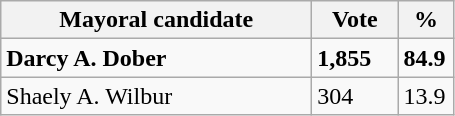<table class="wikitable">
<tr>
<th width="200px">Mayoral candidate</th>
<th width="50px">Vote</th>
<th width="30px">%</th>
</tr>
<tr>
<td><strong>Darcy A. Dober</strong> </td>
<td><strong>1,855</strong></td>
<td><strong>84.9</strong></td>
</tr>
<tr>
<td>Shaely A. Wilbur</td>
<td>304</td>
<td>13.9</td>
</tr>
</table>
